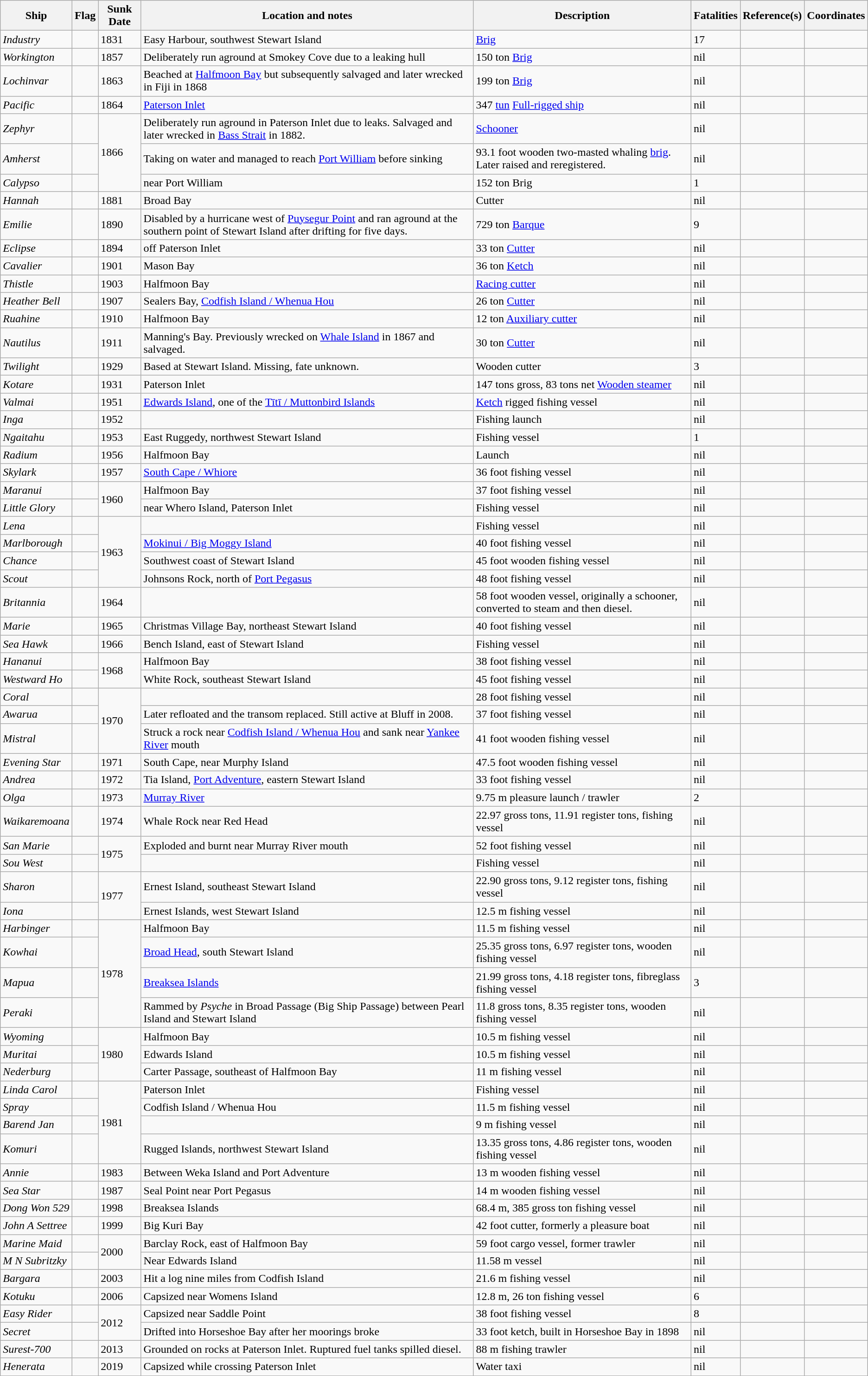<table class="sortable wikitable mw-collapsible sticky-header">
<tr>
<th>Ship</th>
<th>Flag</th>
<th>Sunk Date</th>
<th>Location and notes</th>
<th class="unsortable">Description</th>
<th>Fatalities</th>
<th class="unsortable">Reference(s)</th>
<th>Coordinates</th>
</tr>
<tr>
<td><em>Industry</em></td>
<td></td>
<td>1831</td>
<td>Easy Harbour, southwest Stewart Island</td>
<td><a href='#'>Brig</a></td>
<td data-sort-value=017>17</td>
<td></td>
<td></td>
</tr>
<tr>
<td><em>Workington</em></td>
<td></td>
<td>1857</td>
<td>Deliberately run aground at Smokey Cove due to a leaking hull</td>
<td>150 ton <a href='#'>Brig</a></td>
<td data-sort-value=000>nil</td>
<td></td>
<td></td>
</tr>
<tr>
<td><em>Lochinvar</em></td>
<td></td>
<td>1863</td>
<td>Beached at <a href='#'>Halfmoon Bay</a> but subsequently salvaged and later wrecked in Fiji in 1868</td>
<td>199 ton <a href='#'>Brig</a></td>
<td data-sort-value=000>nil</td>
<td></td>
<td></td>
</tr>
<tr>
<td><em>Pacific</em></td>
<td></td>
<td>1864</td>
<td><a href='#'>Paterson Inlet</a></td>
<td>347 <a href='#'>tun</a> <a href='#'>Full-rigged ship</a></td>
<td data-sort-value=000>nil</td>
<td></td>
<td></td>
</tr>
<tr>
<td><em>Zephyr</em></td>
<td></td>
<td rowspan="3">1866</td>
<td>Deliberately run aground in Paterson Inlet due to leaks. Salvaged and later wrecked in <a href='#'>Bass Strait</a> in 1882.</td>
<td><a href='#'>Schooner</a></td>
<td data-sort-value=000>nil</td>
<td></td>
<td></td>
</tr>
<tr>
<td><em>Amherst</em></td>
<td></td>
<td>Taking on water and managed to reach <a href='#'>Port William</a> before sinking</td>
<td>93.1 foot wooden two-masted whaling <a href='#'>brig</a>. Later raised and reregistered.</td>
<td data-sort-value=000>nil</td>
<td></td>
<td></td>
</tr>
<tr>
<td><em>Calypso</em></td>
<td></td>
<td>near Port William</td>
<td>152 ton Brig</td>
<td data-sort-value=001>1</td>
<td></td>
<td></td>
</tr>
<tr>
<td><em>Hannah</em></td>
<td></td>
<td>1881</td>
<td>Broad Bay</td>
<td>Cutter</td>
<td data-sort-value=000>nil</td>
<td></td>
<td></td>
</tr>
<tr>
<td><em>Emilie</em></td>
<td></td>
<td>1890</td>
<td>Disabled by a hurricane west of <a href='#'>Puysegur Point</a> and ran aground at the southern point of Stewart Island after drifting for five days.</td>
<td>729 ton <a href='#'>Barque</a></td>
<td data-sort-value=009>9</td>
<td></td>
<td></td>
</tr>
<tr>
<td><em>Eclipse</em></td>
<td></td>
<td>1894</td>
<td>off Paterson Inlet</td>
<td>33 ton <a href='#'>Cutter</a></td>
<td data-sort-value=000>nil</td>
<td></td>
<td></td>
</tr>
<tr>
<td><em>Cavalier</em></td>
<td></td>
<td>1901</td>
<td>Mason Bay</td>
<td>36 ton <a href='#'>Ketch</a></td>
<td data-sort-value=000>nil</td>
<td></td>
<td></td>
</tr>
<tr>
<td><em>Thistle</em></td>
<td></td>
<td>1903</td>
<td>Halfmoon Bay</td>
<td><a href='#'>Racing cutter</a></td>
<td data-sort-value=000>nil</td>
<td></td>
<td></td>
</tr>
<tr>
<td><em>Heather Bell</em></td>
<td></td>
<td>1907</td>
<td>Sealers Bay, <a href='#'>Codfish Island / Whenua Hou</a></td>
<td>26 ton <a href='#'>Cutter</a></td>
<td data-sort-value=000>nil</td>
<td></td>
<td></td>
</tr>
<tr>
<td><em>Ruahine</em></td>
<td></td>
<td>1910</td>
<td>Halfmoon Bay</td>
<td>12 ton <a href='#'>Auxiliary cutter</a></td>
<td data-sort-value=000>nil</td>
<td></td>
<td></td>
</tr>
<tr>
<td><em>Nautilus</em></td>
<td></td>
<td>1911</td>
<td>Manning's Bay. Previously wrecked on <a href='#'>Whale Island</a> in 1867 and salvaged.</td>
<td>30 ton <a href='#'>Cutter</a></td>
<td data-sort-value=000>nil</td>
<td></td>
<td></td>
</tr>
<tr>
<td><em>Twilight</em></td>
<td></td>
<td>1929</td>
<td>Based at Stewart Island. Missing, fate unknown.</td>
<td>Wooden cutter</td>
<td data-sort-value=003>3</td>
<td></td>
<td></td>
</tr>
<tr>
<td><em>Kotare</em></td>
<td></td>
<td>1931</td>
<td>Paterson Inlet</td>
<td>147 tons gross, 83 tons net <a href='#'>Wooden steamer</a></td>
<td data-sort-value=000>nil</td>
<td></td>
<td></td>
</tr>
<tr>
<td><em>Valmai</em></td>
<td></td>
<td>1951</td>
<td><a href='#'>Edwards Island</a>, one of the <a href='#'>Tītī / Muttonbird Islands</a></td>
<td><a href='#'>Ketch</a> rigged fishing vessel</td>
<td data-sort-value=000>nil</td>
<td></td>
<td></td>
</tr>
<tr>
<td><em>Inga</em></td>
<td></td>
<td>1952</td>
<td></td>
<td>Fishing launch</td>
<td data-sort-value=000>nil</td>
<td></td>
<td></td>
</tr>
<tr>
<td><em>Ngaitahu</em></td>
<td></td>
<td>1953</td>
<td>East Ruggedy, northwest Stewart Island</td>
<td>Fishing vessel</td>
<td data-sort-value=001>1</td>
<td></td>
<td></td>
</tr>
<tr>
<td><em>Radium</em></td>
<td></td>
<td>1956</td>
<td>Halfmoon Bay</td>
<td>Launch</td>
<td data-sort-value=000>nil</td>
<td></td>
<td></td>
</tr>
<tr>
<td><em>Skylark</em></td>
<td></td>
<td>1957</td>
<td><a href='#'>South Cape / Whiore</a></td>
<td>36 foot fishing vessel</td>
<td data-sort-value=000>nil</td>
<td></td>
<td></td>
</tr>
<tr>
<td><em>Maranui</em></td>
<td></td>
<td rowspan="2">1960</td>
<td>Halfmoon Bay</td>
<td>37 foot fishing vessel</td>
<td data-sort-value=000>nil</td>
<td></td>
<td></td>
</tr>
<tr>
<td><em>Little Glory</em></td>
<td></td>
<td>near Whero Island, Paterson Inlet</td>
<td>Fishing vessel</td>
<td data-sort-value=000>nil</td>
<td></td>
<td></td>
</tr>
<tr>
<td><em>Lena</em></td>
<td></td>
<td rowspan="4">1963</td>
<td></td>
<td>Fishing vessel</td>
<td data-sort-value=000>nil</td>
<td></td>
<td></td>
</tr>
<tr>
<td><em>Marlborough</em></td>
<td></td>
<td><a href='#'>Mokinui / Big Moggy Island</a></td>
<td>40 foot fishing vessel</td>
<td data-sort-value=000>nil</td>
<td></td>
<td></td>
</tr>
<tr>
<td><em>Chance</em></td>
<td></td>
<td>Southwest coast of Stewart Island</td>
<td>45 foot wooden fishing vessel</td>
<td data-sort-value=000>nil</td>
<td></td>
<td></td>
</tr>
<tr>
<td><em>Scout</em></td>
<td></td>
<td>Johnsons Rock, north of <a href='#'>Port Pegasus</a></td>
<td>48 foot fishing vessel</td>
<td data-sort-value=000>nil</td>
<td></td>
<td></td>
</tr>
<tr>
<td><em>Britannia</em></td>
<td></td>
<td>1964</td>
<td></td>
<td>58 foot wooden vessel, originally a schooner, converted to steam and then diesel.</td>
<td data-sort-value=000>nil</td>
<td></td>
<td></td>
</tr>
<tr>
<td><em>Marie</em></td>
<td></td>
<td>1965</td>
<td>Christmas Village Bay, northeast Stewart Island</td>
<td>40 foot fishing vessel</td>
<td data-sort-value=000>nil</td>
<td></td>
<td></td>
</tr>
<tr>
<td><em>Sea Hawk</em></td>
<td></td>
<td>1966</td>
<td>Bench Island, east of Stewart Island</td>
<td>Fishing vessel</td>
<td data-sort-value=000>nil</td>
<td></td>
<td></td>
</tr>
<tr>
<td><em>Hananui</em></td>
<td></td>
<td rowspan="2">1968</td>
<td>Halfmoon Bay</td>
<td>38 foot fishing vessel</td>
<td data-sort-value=000>nil</td>
<td></td>
<td></td>
</tr>
<tr>
<td><em>Westward Ho</em></td>
<td></td>
<td>White Rock, southeast Stewart Island</td>
<td>45 foot fishing vessel</td>
<td data-sort-value=000>nil</td>
<td></td>
<td></td>
</tr>
<tr>
<td><em>Coral</em></td>
<td></td>
<td rowspan="3">1970</td>
<td></td>
<td>28 foot fishing vessel</td>
<td data-sort-value=000>nil</td>
<td></td>
<td></td>
</tr>
<tr>
<td><em>Awarua</em></td>
<td></td>
<td>Later refloated and the transom replaced. Still active at Bluff in 2008.</td>
<td>37 foot fishing vessel</td>
<td data-sort-value=000>nil</td>
<td></td>
<td></td>
</tr>
<tr>
<td><em>Mistral</em></td>
<td></td>
<td>Struck a rock near <a href='#'>Codfish Island / Whenua Hou</a> and sank near <a href='#'>Yankee River</a> mouth</td>
<td>41 foot wooden fishing vessel</td>
<td data-sort-value=000>nil</td>
<td></td>
<td></td>
</tr>
<tr>
<td><em>Evening Star</em></td>
<td></td>
<td>1971</td>
<td>South Cape, near Murphy Island</td>
<td>47.5 foot wooden fishing vessel</td>
<td data-sort-value=000>nil</td>
<td></td>
<td></td>
</tr>
<tr>
<td><em>Andrea</em></td>
<td></td>
<td>1972</td>
<td>Tia Island, <a href='#'>Port Adventure</a>, eastern Stewart Island</td>
<td>33 foot fishing vessel</td>
<td data-sort-value=000>nil</td>
<td></td>
<td></td>
</tr>
<tr>
<td><em>Olga</em></td>
<td></td>
<td>1973</td>
<td><a href='#'>Murray River</a></td>
<td>9.75 m pleasure launch / trawler</td>
<td data-sort-value=002>2</td>
<td></td>
<td></td>
</tr>
<tr>
<td><em>Waikaremoana</em></td>
<td></td>
<td>1974</td>
<td>Whale Rock near Red Head</td>
<td>22.97 gross tons, 11.91 register tons, fishing vessel</td>
<td data-sort-value=000>nil</td>
<td></td>
<td></td>
</tr>
<tr>
<td><em>San Marie</em></td>
<td></td>
<td rowspan="2">1975</td>
<td>Exploded and burnt near Murray River mouth</td>
<td>52 foot fishing vessel</td>
<td data-sort-value=000>nil</td>
<td></td>
<td></td>
</tr>
<tr>
<td><em>Sou West</em></td>
<td></td>
<td></td>
<td>Fishing vessel</td>
<td data-sort-value=000>nil</td>
<td></td>
<td></td>
</tr>
<tr>
<td><em>Sharon</em></td>
<td></td>
<td rowspan="2">1977</td>
<td>Ernest Island, southeast Stewart Island</td>
<td>22.90 gross tons, 9.12 register tons, fishing vessel</td>
<td data-sort-value=000>nil</td>
<td></td>
<td></td>
</tr>
<tr>
<td><em>Iona</em></td>
<td></td>
<td>Ernest Islands, west Stewart Island</td>
<td>12.5 m fishing vessel</td>
<td data-sort-value=000>nil</td>
<td></td>
<td></td>
</tr>
<tr>
<td><em>Harbinger</em></td>
<td></td>
<td rowspan="4">1978</td>
<td>Halfmoon Bay</td>
<td>11.5 m fishing vessel</td>
<td data-sort-value=000>nil</td>
<td></td>
<td></td>
</tr>
<tr>
<td><em>Kowhai</em></td>
<td></td>
<td><a href='#'>Broad Head</a>, south Stewart Island</td>
<td>25.35 gross tons, 6.97 register tons, wooden fishing vessel</td>
<td data-sort-value=000>nil</td>
<td></td>
<td></td>
</tr>
<tr>
<td><em>Mapua</em></td>
<td></td>
<td><a href='#'>Breaksea Islands</a></td>
<td>21.99 gross tons, 4.18 register tons, fibreglass fishing vessel</td>
<td data-sort-value=003>3</td>
<td></td>
<td></td>
</tr>
<tr>
<td><em>Peraki</em></td>
<td></td>
<td>Rammed by <em>Psyche</em> in Broad Passage (Big Ship Passage) between Pearl Island and Stewart Island</td>
<td>11.8 gross tons, 8.35 register tons, wooden fishing vessel</td>
<td data-sort-value=000>nil</td>
<td></td>
<td></td>
</tr>
<tr>
<td><em>Wyoming</em></td>
<td></td>
<td rowspan="3">1980</td>
<td>Halfmoon Bay</td>
<td>10.5 m fishing vessel</td>
<td data-sort-value=000>nil</td>
<td></td>
<td></td>
</tr>
<tr>
<td><em>Muritai</em></td>
<td></td>
<td>Edwards Island</td>
<td>10.5 m fishing vessel</td>
<td data-sort-value=000>nil</td>
<td></td>
<td></td>
</tr>
<tr>
<td><em>Nederburg</em></td>
<td></td>
<td>Carter Passage, southeast of Halfmoon Bay</td>
<td>11 m fishing vessel</td>
<td data-sort-value=000>nil</td>
<td></td>
<td></td>
</tr>
<tr>
<td><em>Linda Carol</em></td>
<td></td>
<td rowspan="4">1981</td>
<td>Paterson Inlet</td>
<td>Fishing vessel</td>
<td data-sort-value=000>nil</td>
<td></td>
<td></td>
</tr>
<tr>
<td><em>Spray</em></td>
<td></td>
<td>Codfish Island / Whenua Hou</td>
<td>11.5 m fishing vessel</td>
<td data-sort-value=000>nil</td>
<td></td>
<td></td>
</tr>
<tr>
<td><em>Barend Jan</em></td>
<td></td>
<td></td>
<td>9 m fishing vessel</td>
<td data-sort-value=000>nil</td>
<td></td>
<td></td>
</tr>
<tr>
<td><em>Komuri</em></td>
<td></td>
<td>Rugged Islands, northwest Stewart Island</td>
<td>13.35 gross tons, 4.86 register tons, wooden fishing vessel</td>
<td data-sort-value=000>nil</td>
<td></td>
<td></td>
</tr>
<tr>
<td><em>Annie</em></td>
<td></td>
<td>1983</td>
<td>Between Weka Island and Port Adventure</td>
<td>13 m wooden fishing vessel</td>
<td data-sort-value=000>nil</td>
<td></td>
<td></td>
</tr>
<tr>
<td><em>Sea Star</em></td>
<td></td>
<td>1987</td>
<td>Seal Point near Port Pegasus</td>
<td>14 m wooden fishing vessel</td>
<td data-sort-value=000>nil</td>
<td></td>
<td></td>
</tr>
<tr>
<td><em>Dong Won 529</em></td>
<td></td>
<td>1998</td>
<td>Breaksea Islands</td>
<td>68.4 m, 385 gross ton fishing vessel</td>
<td data-sort-value=000>nil</td>
<td></td>
<td></td>
</tr>
<tr>
<td><em>John A Settree</em></td>
<td></td>
<td>1999</td>
<td>Big Kuri Bay</td>
<td>42 foot cutter, formerly a pleasure boat</td>
<td data-sort-value=000>nil</td>
<td></td>
<td></td>
</tr>
<tr>
<td><em>Marine Maid</em></td>
<td></td>
<td rowspan="2">2000</td>
<td>Barclay Rock, east of Halfmoon Bay</td>
<td>59 foot cargo vessel, former trawler</td>
<td data-sort-value=000>nil</td>
<td></td>
<td></td>
</tr>
<tr>
<td><em>M N Subritzky</em></td>
<td></td>
<td>Near Edwards Island</td>
<td>11.58 m vessel</td>
<td data-sort-value=000>nil</td>
<td></td>
<td></td>
</tr>
<tr>
<td><em>Bargara</em></td>
<td></td>
<td>2003</td>
<td>Hit a log nine miles from Codfish Island</td>
<td>21.6 m fishing vessel</td>
<td data-sort-value=000>nil</td>
<td></td>
<td></td>
</tr>
<tr>
<td><em>Kotuku</em></td>
<td></td>
<td>2006</td>
<td>Capsized near Womens Island</td>
<td>12.8 m, 26 ton fishing vessel</td>
<td data-sort-value=006>6</td>
<td></td>
<td></td>
</tr>
<tr>
<td><em>Easy Rider</em></td>
<td></td>
<td rowspan="2">2012</td>
<td>Capsized near Saddle Point</td>
<td>38 foot fishing vessel</td>
<td data-sort-value=008>8</td>
<td></td>
<td></td>
</tr>
<tr>
<td><em>Secret</em></td>
<td></td>
<td>Drifted into Horseshoe Bay after her moorings broke</td>
<td>33 foot ketch, built in Horseshoe Bay in 1898</td>
<td data-sort-value=000>nil</td>
<td></td>
<td></td>
</tr>
<tr>
<td><em>Surest-700</em></td>
<td></td>
<td>2013</td>
<td>Grounded on rocks at Paterson Inlet. Ruptured fuel tanks spilled diesel.</td>
<td>88 m fishing trawler</td>
<td data-sort-value=000>nil</td>
<td></td>
<td></td>
</tr>
<tr>
<td><em>Henerata</em></td>
<td></td>
<td>2019</td>
<td>Capsized while crossing Paterson Inlet</td>
<td>Water taxi</td>
<td data-sort-value=000>nil</td>
<td></td>
<td></td>
</tr>
</table>
